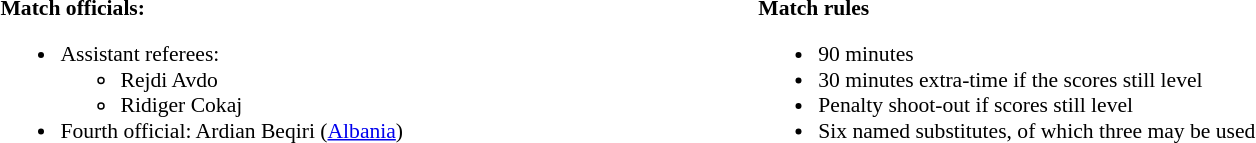<table style="width:100%;font-size:90%">
<tr>
<td><br><strong>Match officials:</strong><ul><li>Assistant referees:<ul><li>Rejdi Avdo</li><li>Ridiger Cokaj</li></ul></li><li>Fourth official: Ardian Beqiri (<a href='#'>Albania</a>)</li></ul></td>
<td style="width:60%; vertical-align:top;"><br><strong>Match rules</strong><ul><li>90 minutes</li><li>30 minutes extra-time if the scores still level</li><li>Penalty shoot-out if scores still level</li><li>Six named substitutes, of which three may be used</li></ul></td>
</tr>
</table>
